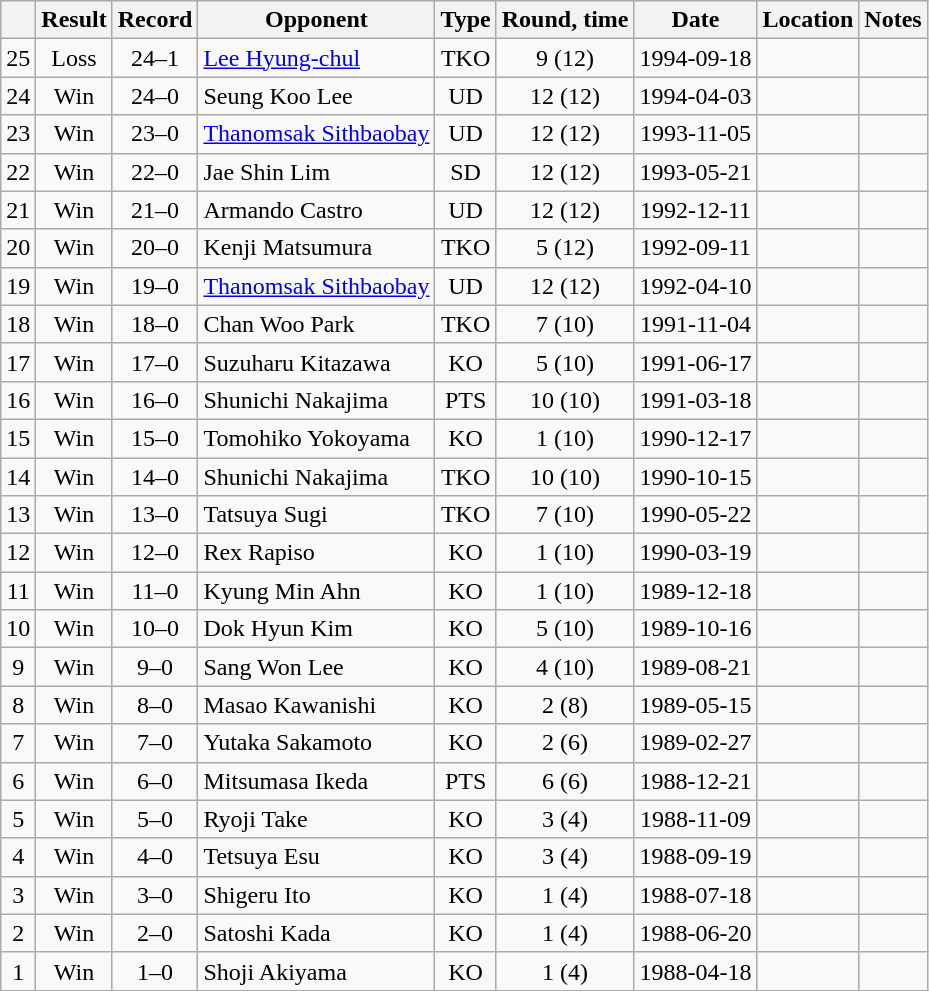<table class=wikitable style=text-align:center>
<tr>
<th></th>
<th>Result</th>
<th>Record</th>
<th>Opponent</th>
<th>Type</th>
<th>Round, time</th>
<th>Date</th>
<th>Location</th>
<th>Notes</th>
</tr>
<tr>
<td>25</td>
<td>Loss</td>
<td>24–1</td>
<td align=left><a href='#'>Lee Hyung-chul</a></td>
<td>TKO</td>
<td>9 (12)</td>
<td>1994-09-18</td>
<td align=left></td>
<td align=left></td>
</tr>
<tr>
<td>24</td>
<td>Win</td>
<td>24–0</td>
<td align=left>Seung Koo Lee</td>
<td>UD</td>
<td>12 (12)</td>
<td>1994-04-03</td>
<td align=left></td>
<td align=left></td>
</tr>
<tr>
<td>23</td>
<td>Win</td>
<td>23–0</td>
<td align=left><a href='#'>Thanomsak Sithbaobay</a></td>
<td>UD</td>
<td>12 (12)</td>
<td>1993-11-05</td>
<td align=left></td>
<td align=left></td>
</tr>
<tr>
<td>22</td>
<td>Win</td>
<td>22–0</td>
<td align=left>Jae Shin Lim</td>
<td>SD</td>
<td>12 (12)</td>
<td>1993-05-21</td>
<td align=left></td>
<td align=left></td>
</tr>
<tr>
<td>21</td>
<td>Win</td>
<td>21–0</td>
<td align=left>Armando Castro</td>
<td>UD</td>
<td>12 (12)</td>
<td>1992-12-11</td>
<td align=left></td>
<td align=left></td>
</tr>
<tr>
<td>20</td>
<td>Win</td>
<td>20–0</td>
<td align=left>Kenji Matsumura</td>
<td>TKO</td>
<td>5 (12)</td>
<td>1992-09-11</td>
<td align=left></td>
<td align=left></td>
</tr>
<tr>
<td>19</td>
<td>Win</td>
<td>19–0</td>
<td align=left><a href='#'>Thanomsak Sithbaobay</a></td>
<td>UD</td>
<td>12 (12)</td>
<td>1992-04-10</td>
<td align=left></td>
<td align=left></td>
</tr>
<tr>
<td>18</td>
<td>Win</td>
<td>18–0</td>
<td align=left>Chan Woo Park</td>
<td>TKO</td>
<td>7 (10)</td>
<td>1991-11-04</td>
<td align=left></td>
<td align=left></td>
</tr>
<tr>
<td>17</td>
<td>Win</td>
<td>17–0</td>
<td align=left>Suzuharu Kitazawa</td>
<td>KO</td>
<td>5 (10)</td>
<td>1991-06-17</td>
<td align=left></td>
<td align=left></td>
</tr>
<tr>
<td>16</td>
<td>Win</td>
<td>16–0</td>
<td align=left>Shunichi Nakajima</td>
<td>PTS</td>
<td>10 (10)</td>
<td>1991-03-18</td>
<td align=left></td>
<td align=left></td>
</tr>
<tr>
<td>15</td>
<td>Win</td>
<td>15–0</td>
<td align=left>Tomohiko Yokoyama</td>
<td>KO</td>
<td>1 (10)</td>
<td>1990-12-17</td>
<td align=left></td>
<td align=left></td>
</tr>
<tr>
<td>14</td>
<td>Win</td>
<td>14–0</td>
<td align=left>Shunichi Nakajima</td>
<td>TKO</td>
<td>10 (10)</td>
<td>1990-10-15</td>
<td align=left></td>
<td align=left></td>
</tr>
<tr>
<td>13</td>
<td>Win</td>
<td>13–0</td>
<td align=left>Tatsuya Sugi</td>
<td>TKO</td>
<td>7 (10)</td>
<td>1990-05-22</td>
<td align=left></td>
<td align=left></td>
</tr>
<tr>
<td>12</td>
<td>Win</td>
<td>12–0</td>
<td align=left>Rex Rapiso</td>
<td>KO</td>
<td>1 (10)</td>
<td>1990-03-19</td>
<td align=left></td>
<td align=left></td>
</tr>
<tr>
<td>11</td>
<td>Win</td>
<td>11–0</td>
<td align=left>Kyung Min Ahn</td>
<td>KO</td>
<td>1 (10)</td>
<td>1989-12-18</td>
<td align=left></td>
<td align=left></td>
</tr>
<tr>
<td>10</td>
<td>Win</td>
<td>10–0</td>
<td align=left>Dok Hyun Kim</td>
<td>KO</td>
<td>5 (10)</td>
<td>1989-10-16</td>
<td align=left></td>
<td align=left></td>
</tr>
<tr>
<td>9</td>
<td>Win</td>
<td>9–0</td>
<td align=left>Sang Won Lee</td>
<td>KO</td>
<td>4 (10)</td>
<td>1989-08-21</td>
<td align=left></td>
<td align=left></td>
</tr>
<tr>
<td>8</td>
<td>Win</td>
<td>8–0</td>
<td align=left>Masao Kawanishi</td>
<td>KO</td>
<td>2 (8)</td>
<td>1989-05-15</td>
<td align=left></td>
<td align=left></td>
</tr>
<tr>
<td>7</td>
<td>Win</td>
<td>7–0</td>
<td align=left>Yutaka Sakamoto</td>
<td>KO</td>
<td>2 (6)</td>
<td>1989-02-27</td>
<td align=left></td>
<td align=left></td>
</tr>
<tr>
<td>6</td>
<td>Win</td>
<td>6–0</td>
<td align=left>Mitsumasa Ikeda</td>
<td>PTS</td>
<td>6 (6)</td>
<td>1988-12-21</td>
<td align=left></td>
<td align=left></td>
</tr>
<tr>
<td>5</td>
<td>Win</td>
<td>5–0</td>
<td align=left>Ryoji Take</td>
<td>KO</td>
<td>3 (4)</td>
<td>1988-11-09</td>
<td align=left></td>
<td align=left></td>
</tr>
<tr>
<td>4</td>
<td>Win</td>
<td>4–0</td>
<td align=left>Tetsuya Esu</td>
<td>KO</td>
<td>3 (4)</td>
<td>1988-09-19</td>
<td align=left></td>
<td align=left></td>
</tr>
<tr>
<td>3</td>
<td>Win</td>
<td>3–0</td>
<td align=left>Shigeru Ito</td>
<td>KO</td>
<td>1 (4)</td>
<td>1988-07-18</td>
<td align=left></td>
<td align=left></td>
</tr>
<tr>
<td>2</td>
<td>Win</td>
<td>2–0</td>
<td align=left>Satoshi Kada</td>
<td>KO</td>
<td>1 (4)</td>
<td>1988-06-20</td>
<td align=left></td>
<td align=left></td>
</tr>
<tr>
<td>1</td>
<td>Win</td>
<td>1–0</td>
<td align=left>Shoji Akiyama</td>
<td>KO</td>
<td>1 (4)</td>
<td>1988-04-18</td>
<td align=left></td>
<td align=left></td>
</tr>
</table>
